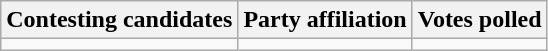<table class="wikitable sortable">
<tr>
<th>Contesting candidates</th>
<th>Party affiliation</th>
<th>Votes polled</th>
</tr>
<tr>
<td></td>
<td></td>
<td></td>
</tr>
</table>
